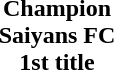<table width="100%" cellspacing="0">
<tr>
<td align="center"></td>
</tr>
<tr>
<td align="center"><strong>Champion<br>Saiyans FC<br>1st title</strong></td>
</tr>
</table>
